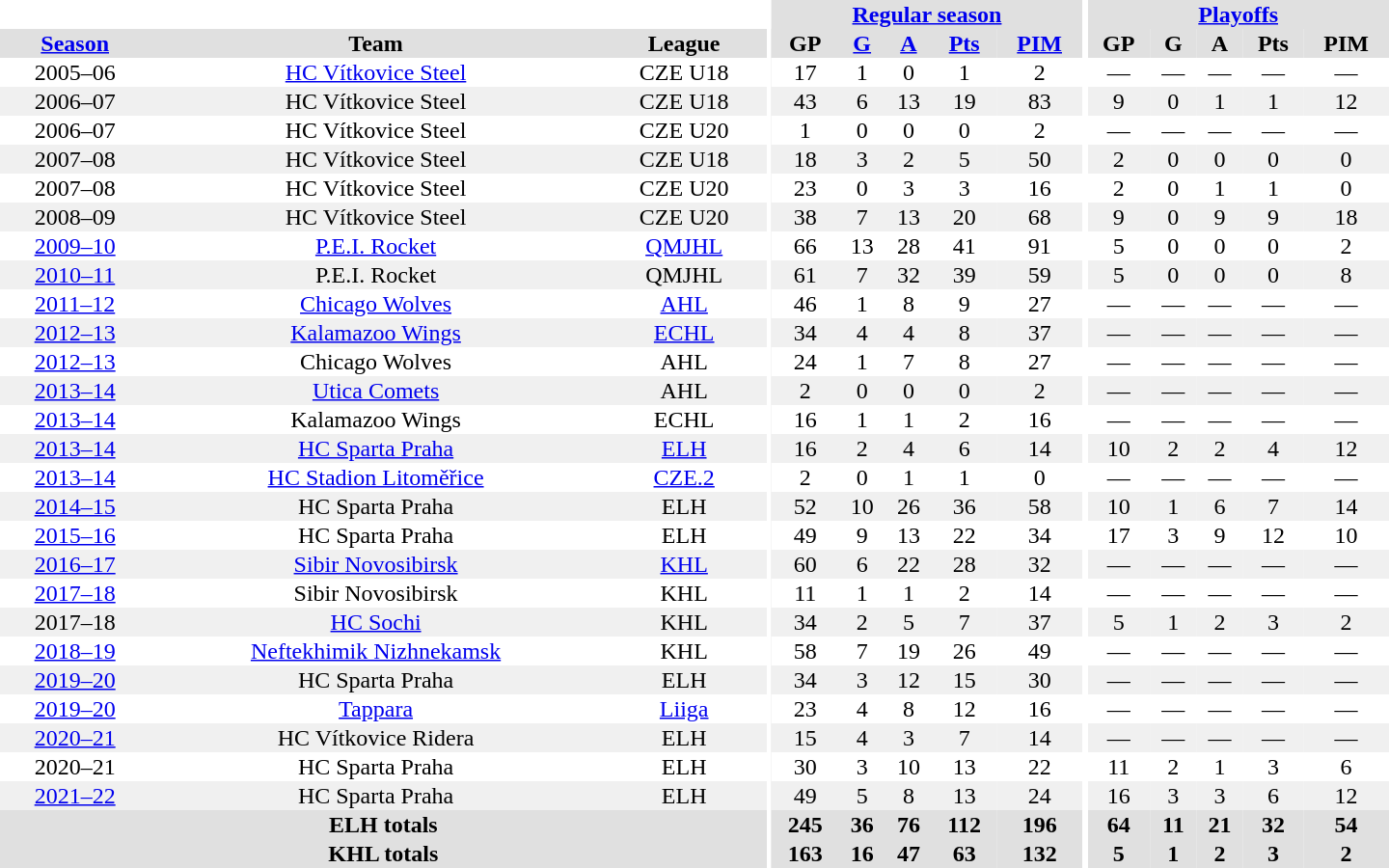<table border="0" cellpadding="1" cellspacing="0" style="text-align:center; width:60em">
<tr bgcolor="#e0e0e0">
<th colspan="3" bgcolor="#ffffff"></th>
<th rowspan="99" bgcolor="#ffffff"></th>
<th colspan="5"><a href='#'>Regular season</a></th>
<th rowspan="99" bgcolor="#ffffff"></th>
<th colspan="5"><a href='#'>Playoffs</a></th>
</tr>
<tr bgcolor="#e0e0e0">
<th><a href='#'>Season</a></th>
<th>Team</th>
<th>League</th>
<th>GP</th>
<th><a href='#'>G</a></th>
<th><a href='#'>A</a></th>
<th><a href='#'>Pts</a></th>
<th><a href='#'>PIM</a></th>
<th>GP</th>
<th>G</th>
<th>A</th>
<th>Pts</th>
<th>PIM</th>
</tr>
<tr>
<td>2005–06</td>
<td><a href='#'>HC Vítkovice Steel</a></td>
<td>CZE U18</td>
<td>17</td>
<td>1</td>
<td>0</td>
<td>1</td>
<td>2</td>
<td>—</td>
<td>—</td>
<td>—</td>
<td>—</td>
<td>—</td>
</tr>
<tr bgcolor="#f0f0f0">
<td>2006–07</td>
<td>HC Vítkovice Steel</td>
<td>CZE U18</td>
<td>43</td>
<td>6</td>
<td>13</td>
<td>19</td>
<td>83</td>
<td>9</td>
<td>0</td>
<td>1</td>
<td>1</td>
<td>12</td>
</tr>
<tr>
<td>2006–07</td>
<td>HC Vítkovice Steel</td>
<td>CZE U20</td>
<td>1</td>
<td>0</td>
<td>0</td>
<td>0</td>
<td>2</td>
<td>—</td>
<td>—</td>
<td>—</td>
<td>—</td>
<td>—</td>
</tr>
<tr bgcolor="#f0f0f0">
<td>2007–08</td>
<td>HC Vítkovice Steel</td>
<td>CZE U18</td>
<td>18</td>
<td>3</td>
<td>2</td>
<td>5</td>
<td>50</td>
<td>2</td>
<td>0</td>
<td>0</td>
<td>0</td>
<td>0</td>
</tr>
<tr>
<td>2007–08</td>
<td>HC Vítkovice Steel</td>
<td>CZE U20</td>
<td>23</td>
<td>0</td>
<td>3</td>
<td>3</td>
<td>16</td>
<td>2</td>
<td>0</td>
<td>1</td>
<td>1</td>
<td>0</td>
</tr>
<tr bgcolor="#f0f0f0">
<td>2008–09</td>
<td>HC Vítkovice Steel</td>
<td>CZE U20</td>
<td>38</td>
<td>7</td>
<td>13</td>
<td>20</td>
<td>68</td>
<td>9</td>
<td>0</td>
<td>9</td>
<td>9</td>
<td>18</td>
</tr>
<tr>
<td><a href='#'>2009–10</a></td>
<td><a href='#'>P.E.I. Rocket</a></td>
<td><a href='#'>QMJHL</a></td>
<td>66</td>
<td>13</td>
<td>28</td>
<td>41</td>
<td>91</td>
<td>5</td>
<td>0</td>
<td>0</td>
<td>0</td>
<td>2</td>
</tr>
<tr bgcolor="#f0f0f0">
<td><a href='#'>2010–11</a></td>
<td>P.E.I. Rocket</td>
<td>QMJHL</td>
<td>61</td>
<td>7</td>
<td>32</td>
<td>39</td>
<td>59</td>
<td>5</td>
<td>0</td>
<td>0</td>
<td>0</td>
<td>8</td>
</tr>
<tr>
<td><a href='#'>2011–12</a></td>
<td><a href='#'>Chicago Wolves</a></td>
<td><a href='#'>AHL</a></td>
<td>46</td>
<td>1</td>
<td>8</td>
<td>9</td>
<td>27</td>
<td>—</td>
<td>—</td>
<td>—</td>
<td>—</td>
<td>—</td>
</tr>
<tr bgcolor="#f0f0f0">
<td><a href='#'>2012–13</a></td>
<td><a href='#'>Kalamazoo Wings</a></td>
<td><a href='#'>ECHL</a></td>
<td>34</td>
<td>4</td>
<td>4</td>
<td>8</td>
<td>37</td>
<td>—</td>
<td>—</td>
<td>—</td>
<td>—</td>
<td>—</td>
</tr>
<tr>
<td><a href='#'>2012–13</a></td>
<td>Chicago Wolves</td>
<td>AHL</td>
<td>24</td>
<td>1</td>
<td>7</td>
<td>8</td>
<td>27</td>
<td>—</td>
<td>—</td>
<td>—</td>
<td>—</td>
<td>—</td>
</tr>
<tr bgcolor="#f0f0f0">
<td><a href='#'>2013–14</a></td>
<td><a href='#'>Utica Comets</a></td>
<td>AHL</td>
<td>2</td>
<td>0</td>
<td>0</td>
<td>0</td>
<td>2</td>
<td>—</td>
<td>—</td>
<td>—</td>
<td>—</td>
<td>—</td>
</tr>
<tr>
<td><a href='#'>2013–14</a></td>
<td>Kalamazoo Wings</td>
<td>ECHL</td>
<td>16</td>
<td>1</td>
<td>1</td>
<td>2</td>
<td>16</td>
<td>—</td>
<td>—</td>
<td>—</td>
<td>—</td>
<td>—</td>
</tr>
<tr bgcolor="#f0f0f0">
<td><a href='#'>2013–14</a></td>
<td><a href='#'>HC Sparta Praha</a></td>
<td><a href='#'>ELH</a></td>
<td>16</td>
<td>2</td>
<td>4</td>
<td>6</td>
<td>14</td>
<td>10</td>
<td>2</td>
<td>2</td>
<td>4</td>
<td>12</td>
</tr>
<tr>
<td><a href='#'>2013–14</a></td>
<td><a href='#'>HC Stadion Litoměřice</a></td>
<td><a href='#'>CZE.2</a></td>
<td>2</td>
<td>0</td>
<td>1</td>
<td>1</td>
<td>0</td>
<td>—</td>
<td>—</td>
<td>—</td>
<td>—</td>
<td>—</td>
</tr>
<tr bgcolor="#f0f0f0">
<td><a href='#'>2014–15</a></td>
<td>HC Sparta Praha</td>
<td>ELH</td>
<td>52</td>
<td>10</td>
<td>26</td>
<td>36</td>
<td>58</td>
<td>10</td>
<td>1</td>
<td>6</td>
<td>7</td>
<td>14</td>
</tr>
<tr>
<td><a href='#'>2015–16</a></td>
<td>HC Sparta Praha</td>
<td>ELH</td>
<td>49</td>
<td>9</td>
<td>13</td>
<td>22</td>
<td>34</td>
<td>17</td>
<td>3</td>
<td>9</td>
<td>12</td>
<td>10</td>
</tr>
<tr bgcolor="#f0f0f0">
<td><a href='#'>2016–17</a></td>
<td><a href='#'>Sibir Novosibirsk</a></td>
<td><a href='#'>KHL</a></td>
<td>60</td>
<td>6</td>
<td>22</td>
<td>28</td>
<td>32</td>
<td>—</td>
<td>—</td>
<td>—</td>
<td>—</td>
<td>—</td>
</tr>
<tr>
<td><a href='#'>2017–18</a></td>
<td>Sibir Novosibirsk</td>
<td>KHL</td>
<td>11</td>
<td>1</td>
<td>1</td>
<td>2</td>
<td>14</td>
<td>—</td>
<td>—</td>
<td>—</td>
<td>—</td>
<td>—</td>
</tr>
<tr bgcolor="#f0f0f0">
<td>2017–18</td>
<td><a href='#'>HC Sochi</a></td>
<td>KHL</td>
<td>34</td>
<td>2</td>
<td>5</td>
<td>7</td>
<td>37</td>
<td>5</td>
<td>1</td>
<td>2</td>
<td>3</td>
<td>2</td>
</tr>
<tr>
<td><a href='#'>2018–19</a></td>
<td><a href='#'>Neftekhimik Nizhnekamsk</a></td>
<td>KHL</td>
<td>58</td>
<td>7</td>
<td>19</td>
<td>26</td>
<td>49</td>
<td>—</td>
<td>—</td>
<td>—</td>
<td>—</td>
<td>—</td>
</tr>
<tr bgcolor="#f0f0f0">
<td><a href='#'>2019–20</a></td>
<td>HC Sparta Praha</td>
<td>ELH</td>
<td>34</td>
<td>3</td>
<td>12</td>
<td>15</td>
<td>30</td>
<td>—</td>
<td>—</td>
<td>—</td>
<td>—</td>
<td>—</td>
</tr>
<tr>
<td><a href='#'>2019–20</a></td>
<td><a href='#'>Tappara</a></td>
<td><a href='#'>Liiga</a></td>
<td>23</td>
<td>4</td>
<td>8</td>
<td>12</td>
<td>16</td>
<td>—</td>
<td>—</td>
<td>—</td>
<td>—</td>
<td>—</td>
</tr>
<tr bgcolor="#f0f0f0">
<td><a href='#'>2020–21</a></td>
<td>HC Vítkovice Ridera</td>
<td>ELH</td>
<td>15</td>
<td>4</td>
<td>3</td>
<td>7</td>
<td>14</td>
<td>—</td>
<td>—</td>
<td>—</td>
<td>—</td>
<td>—</td>
</tr>
<tr>
<td>2020–21</td>
<td>HC Sparta Praha</td>
<td>ELH</td>
<td>30</td>
<td>3</td>
<td>10</td>
<td>13</td>
<td>22</td>
<td>11</td>
<td>2</td>
<td>1</td>
<td>3</td>
<td>6</td>
</tr>
<tr bgcolor="#f0f0f0">
<td><a href='#'>2021–22</a></td>
<td>HC Sparta Praha</td>
<td>ELH</td>
<td>49</td>
<td>5</td>
<td>8</td>
<td>13</td>
<td>24</td>
<td>16</td>
<td>3</td>
<td>3</td>
<td>6</td>
<td>12</td>
</tr>
<tr bgcolor="#e0e0e0">
<th colspan="3">ELH totals</th>
<th>245</th>
<th>36</th>
<th>76</th>
<th>112</th>
<th>196</th>
<th>64</th>
<th>11</th>
<th>21</th>
<th>32</th>
<th>54</th>
</tr>
<tr bgcolor="#e0e0e0">
<th colspan="3">KHL totals</th>
<th>163</th>
<th>16</th>
<th>47</th>
<th>63</th>
<th>132</th>
<th>5</th>
<th>1</th>
<th>2</th>
<th>3</th>
<th>2</th>
</tr>
</table>
